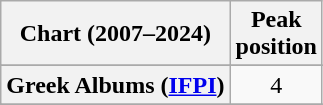<table class="wikitable sortable plainrowheaders" style="text-align:center">
<tr>
<th scope="col">Chart (2007–2024)</th>
<th scope="col">Peak<br>position</th>
</tr>
<tr>
</tr>
<tr>
</tr>
<tr>
</tr>
<tr>
</tr>
<tr>
<th scope="row">Greek Albums (<a href='#'>IFPI</a>)</th>
<td>4</td>
</tr>
<tr>
</tr>
<tr>
</tr>
<tr>
</tr>
<tr>
</tr>
<tr>
</tr>
<tr>
</tr>
<tr>
</tr>
</table>
